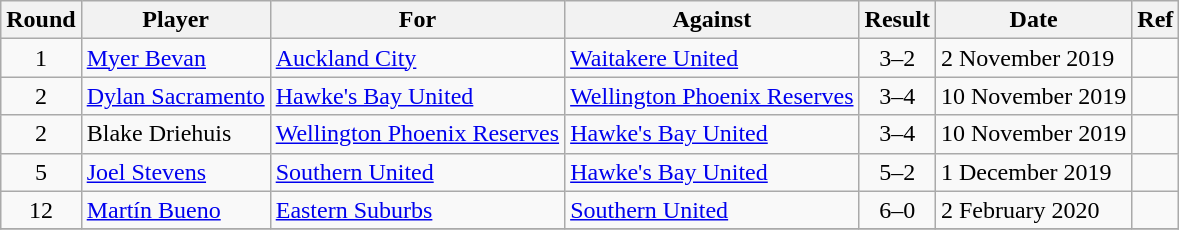<table class="wikitable">
<tr>
<th>Round</th>
<th>Player</th>
<th>For</th>
<th>Against</th>
<th style="text-align:center">Result</th>
<th>Date</th>
<th>Ref</th>
</tr>
<tr>
<td style="text-align:center;">1</td>
<td><a href='#'>Myer Bevan</a></td>
<td><a href='#'>Auckland City</a></td>
<td><a href='#'>Waitakere United</a></td>
<td style="text-align:center;">3–2</td>
<td>2 November 2019</td>
<td></td>
</tr>
<tr>
<td style="text-align:center;">2</td>
<td><a href='#'>Dylan Sacramento</a></td>
<td><a href='#'>Hawke's Bay United</a></td>
<td><a href='#'>Wellington Phoenix Reserves</a></td>
<td style="text-align:center;">3–4</td>
<td>10 November 2019</td>
<td></td>
</tr>
<tr>
<td style="text-align:center;">2</td>
<td>Blake Driehuis</td>
<td><a href='#'>Wellington Phoenix Reserves</a></td>
<td><a href='#'>Hawke's Bay United</a></td>
<td style="text-align:center;">3–4</td>
<td>10 November 2019</td>
<td></td>
</tr>
<tr>
<td style="text-align:center;">5</td>
<td><a href='#'>Joel Stevens</a></td>
<td><a href='#'>Southern United</a></td>
<td><a href='#'>Hawke's Bay United</a></td>
<td style="text-align:center;">5–2</td>
<td>1 December 2019</td>
<td></td>
</tr>
<tr>
<td style="text-align:center;">12</td>
<td><a href='#'>Martín Bueno</a></td>
<td><a href='#'>Eastern Suburbs</a></td>
<td><a href='#'>Southern United</a></td>
<td style="text-align:center;">6–0</td>
<td>2 February 2020</td>
<td></td>
</tr>
<tr>
</tr>
</table>
